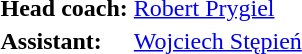<table>
<tr>
<td><strong>Head coach:</strong></td>
<td> <a href='#'>Robert Prygiel</a></td>
</tr>
<tr>
<td><strong>Assistant:</strong></td>
<td> <a href='#'>Wojciech Stępień</a></td>
</tr>
<tr>
</tr>
</table>
